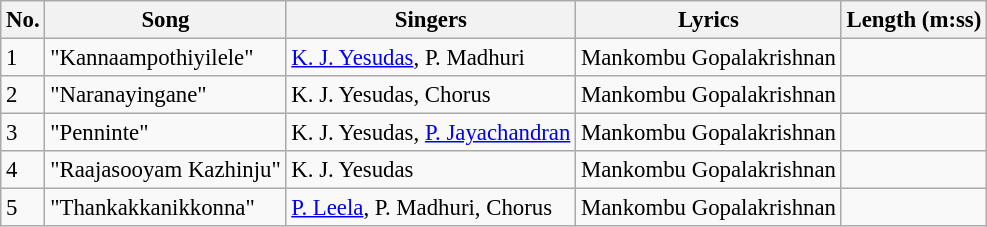<table class="wikitable" style="font-size:95%;">
<tr>
<th>No.</th>
<th>Song</th>
<th>Singers</th>
<th>Lyrics</th>
<th>Length (m:ss)</th>
</tr>
<tr>
<td>1</td>
<td>"Kannaampothiyilele"</td>
<td><a href='#'>K. J. Yesudas</a>, P. Madhuri</td>
<td>Mankombu Gopalakrishnan</td>
<td></td>
</tr>
<tr>
<td>2</td>
<td>"Naranayingane"</td>
<td>K. J. Yesudas, Chorus</td>
<td>Mankombu Gopalakrishnan</td>
<td></td>
</tr>
<tr>
<td>3</td>
<td>"Penninte"</td>
<td>K. J. Yesudas, <a href='#'>P. Jayachandran</a></td>
<td>Mankombu Gopalakrishnan</td>
<td></td>
</tr>
<tr>
<td>4</td>
<td>"Raajasooyam Kazhinju"</td>
<td>K. J. Yesudas</td>
<td>Mankombu Gopalakrishnan</td>
<td></td>
</tr>
<tr>
<td>5</td>
<td>"Thankakkanikkonna"</td>
<td><a href='#'>P. Leela</a>, P. Madhuri, Chorus</td>
<td>Mankombu Gopalakrishnan</td>
<td></td>
</tr>
</table>
